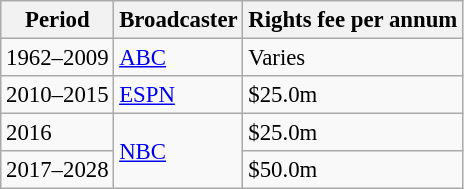<table class="wikitable plainrowheaders sortable" style="font-size:95%">
<tr>
<th scope="col">Period</th>
<th>Broadcaster</th>
<th>Rights fee per annum</th>
</tr>
<tr>
<td>1962–2009</td>
<td><a href='#'>ABC</a></td>
<td>Varies</td>
</tr>
<tr>
<td>2010–2015</td>
<td><a href='#'>ESPN</a></td>
<td>$25.0m</td>
</tr>
<tr>
<td>2016</td>
<td rowspan="2"><a href='#'>NBC</a></td>
<td>$25.0m</td>
</tr>
<tr>
<td>2017–2028</td>
<td>$50.0m</td>
</tr>
</table>
